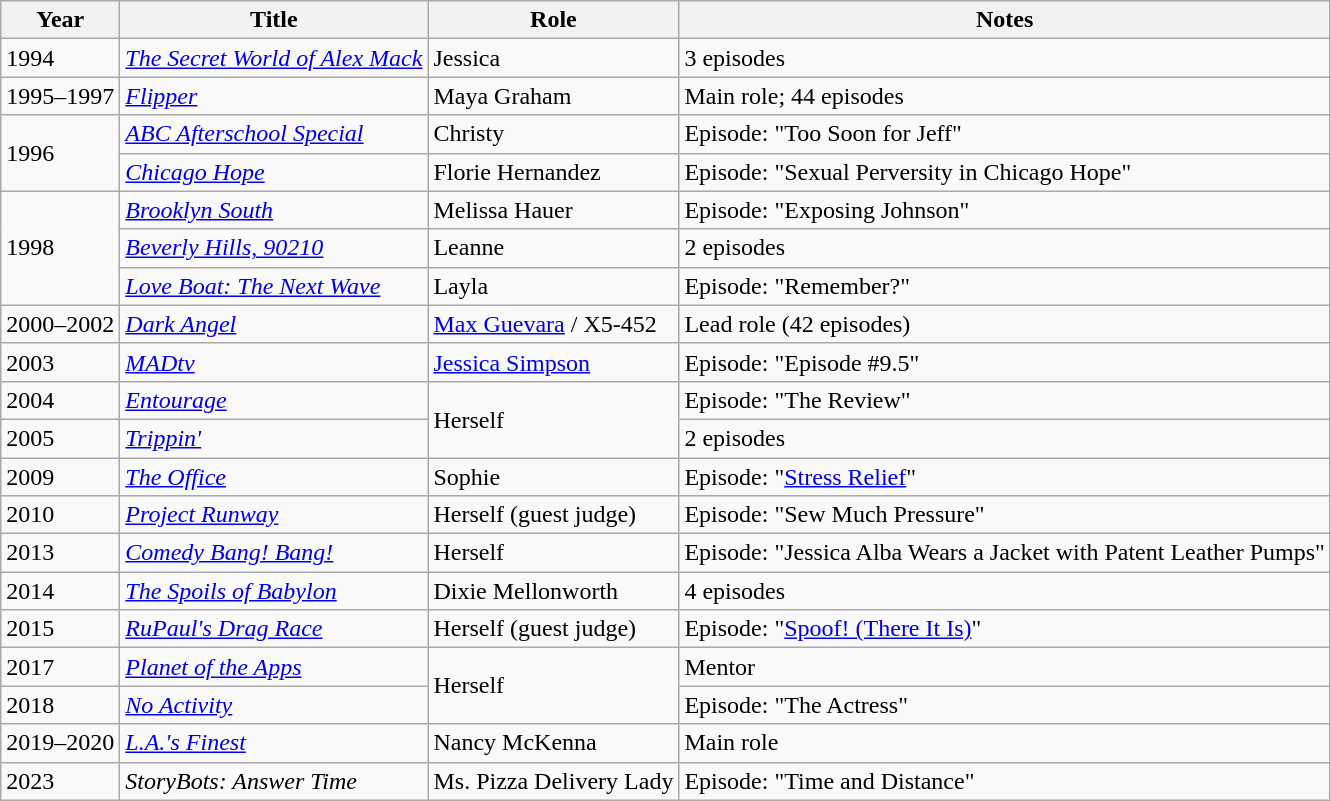<table class="wikitable sortable">
<tr>
<th>Year</th>
<th>Title</th>
<th>Role</th>
<th class="unsortable">Notes</th>
</tr>
<tr>
<td>1994</td>
<td><em><a href='#'>The Secret World of Alex Mack</a></em></td>
<td>Jessica</td>
<td>3 episodes</td>
</tr>
<tr>
<td>1995–1997</td>
<td><em><a href='#'>Flipper</a></em></td>
<td>Maya Graham</td>
<td>Main role; 44 episodes</td>
</tr>
<tr>
<td rowspan=2>1996</td>
<td><em><a href='#'>ABC Afterschool Special</a></em></td>
<td>Christy</td>
<td>Episode: "Too Soon for Jeff"</td>
</tr>
<tr>
<td><em><a href='#'>Chicago Hope</a></em></td>
<td>Florie Hernandez</td>
<td>Episode: "Sexual Perversity in Chicago Hope"</td>
</tr>
<tr>
<td rowspan=3>1998</td>
<td><em><a href='#'>Brooklyn South</a></em></td>
<td>Melissa Hauer</td>
<td>Episode: "Exposing Johnson"</td>
</tr>
<tr>
<td><em><a href='#'>Beverly Hills, 90210</a></em></td>
<td>Leanne</td>
<td>2 episodes</td>
</tr>
<tr>
<td><em><a href='#'>Love Boat: The Next Wave</a></em></td>
<td>Layla</td>
<td>Episode: "Remember?"</td>
</tr>
<tr>
<td>2000–2002</td>
<td><em><a href='#'>Dark Angel</a></em></td>
<td><a href='#'>Max Guevara</a> / X5-452</td>
<td>Lead role (42 episodes)</td>
</tr>
<tr>
<td>2003</td>
<td><em><a href='#'>MADtv</a></em></td>
<td><a href='#'>Jessica Simpson</a></td>
<td>Episode: "Episode #9.5"</td>
</tr>
<tr>
<td>2004</td>
<td><em><a href='#'>Entourage</a></em></td>
<td rowspan=2>Herself</td>
<td>Episode: "The Review"</td>
</tr>
<tr>
<td>2005</td>
<td><em><a href='#'>Trippin'</a></em></td>
<td>2 episodes</td>
</tr>
<tr>
<td>2009</td>
<td><em><a href='#'>The Office</a></em></td>
<td>Sophie</td>
<td>Episode: "<a href='#'>Stress Relief</a>"</td>
</tr>
<tr>
<td>2010</td>
<td><em><a href='#'>Project Runway</a></em></td>
<td>Herself (guest judge)</td>
<td>Episode: "Sew Much Pressure"</td>
</tr>
<tr>
<td>2013</td>
<td><em><a href='#'>Comedy Bang! Bang!</a></em></td>
<td>Herself</td>
<td>Episode: "Jessica Alba Wears a Jacket with Patent Leather Pumps"</td>
</tr>
<tr>
<td>2014</td>
<td><em><a href='#'>The Spoils of Babylon</a></em></td>
<td>Dixie Mellonworth</td>
<td>4 episodes</td>
</tr>
<tr>
<td>2015</td>
<td><em><a href='#'>RuPaul's Drag Race</a></em></td>
<td>Herself (guest judge)</td>
<td>Episode: "<a href='#'>Spoof! (There It Is)</a>"</td>
</tr>
<tr>
<td>2017</td>
<td><em><a href='#'>Planet of the Apps</a></em></td>
<td rowspan=2>Herself</td>
<td>Mentor</td>
</tr>
<tr>
<td>2018</td>
<td><em><a href='#'>No Activity</a></em></td>
<td>Episode: "The Actress"</td>
</tr>
<tr>
<td>2019–2020</td>
<td><em><a href='#'>L.A.'s Finest</a></em></td>
<td>Nancy McKenna</td>
<td>Main role</td>
</tr>
<tr>
<td>2023</td>
<td><em>StoryBots: Answer Time</em></td>
<td>Ms. Pizza Delivery Lady</td>
<td>Episode: "Time and Distance"</td>
</tr>
</table>
